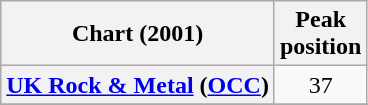<table class="wikitable sortable plainrowheaders" style="text-align:center">
<tr>
<th scope="col">Chart (2001)</th>
<th scope="col">Peak<br>position</th>
</tr>
<tr>
<th scope="row"><a href='#'>UK Rock & Metal</a> (<a href='#'>OCC</a>)</th>
<td>37</td>
</tr>
<tr>
</tr>
<tr>
</tr>
<tr>
</tr>
</table>
